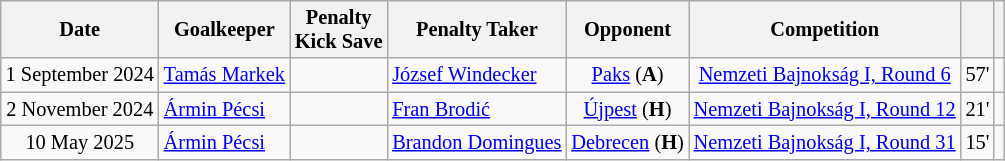<table class="wikitable sortable sticky-header" style="text-align:center; font-size:85%;">
<tr>
<th>Date</th>
<th>Goalkeeper</th>
<th>Penalty<br>Kick Save</th>
<th>Penalty Taker</th>
<th>Opponent</th>
<th>Competition</th>
<th></th>
<th></th>
</tr>
<tr>
<td>1 September 2024</td>
<td align="left"> <a href='#'>Tamás Markek</a></td>
<td></td>
<td align="left"> <a href='#'>József Windecker</a></td>
<td><a href='#'>Paks</a> (<strong>A</strong>)</td>
<td><a href='#'>Nemzeti Bajnokság I, Round 6</a></td>
<td> 57'</td>
<td></td>
</tr>
<tr>
<td>2 November 2024</td>
<td align="left"> <a href='#'>Ármin Pécsi</a></td>
<td></td>
<td align="left"> <a href='#'>Fran Brodić</a></td>
<td><a href='#'>Újpest</a> (<strong>H</strong>)</td>
<td><a href='#'>Nemzeti Bajnokság I, Round 12</a></td>
<td> 21'</td>
<td></td>
</tr>
<tr>
<td>10 May 2025</td>
<td align="left"> <a href='#'>Ármin Pécsi</a></td>
<td></td>
<td align="left"> <a href='#'>Brandon Domingues</a></td>
<td><a href='#'>Debrecen</a> (<strong>H</strong>)</td>
<td><a href='#'>Nemzeti Bajnokság I, Round 31</a></td>
<td> 15'</td>
<td></td>
</tr>
</table>
